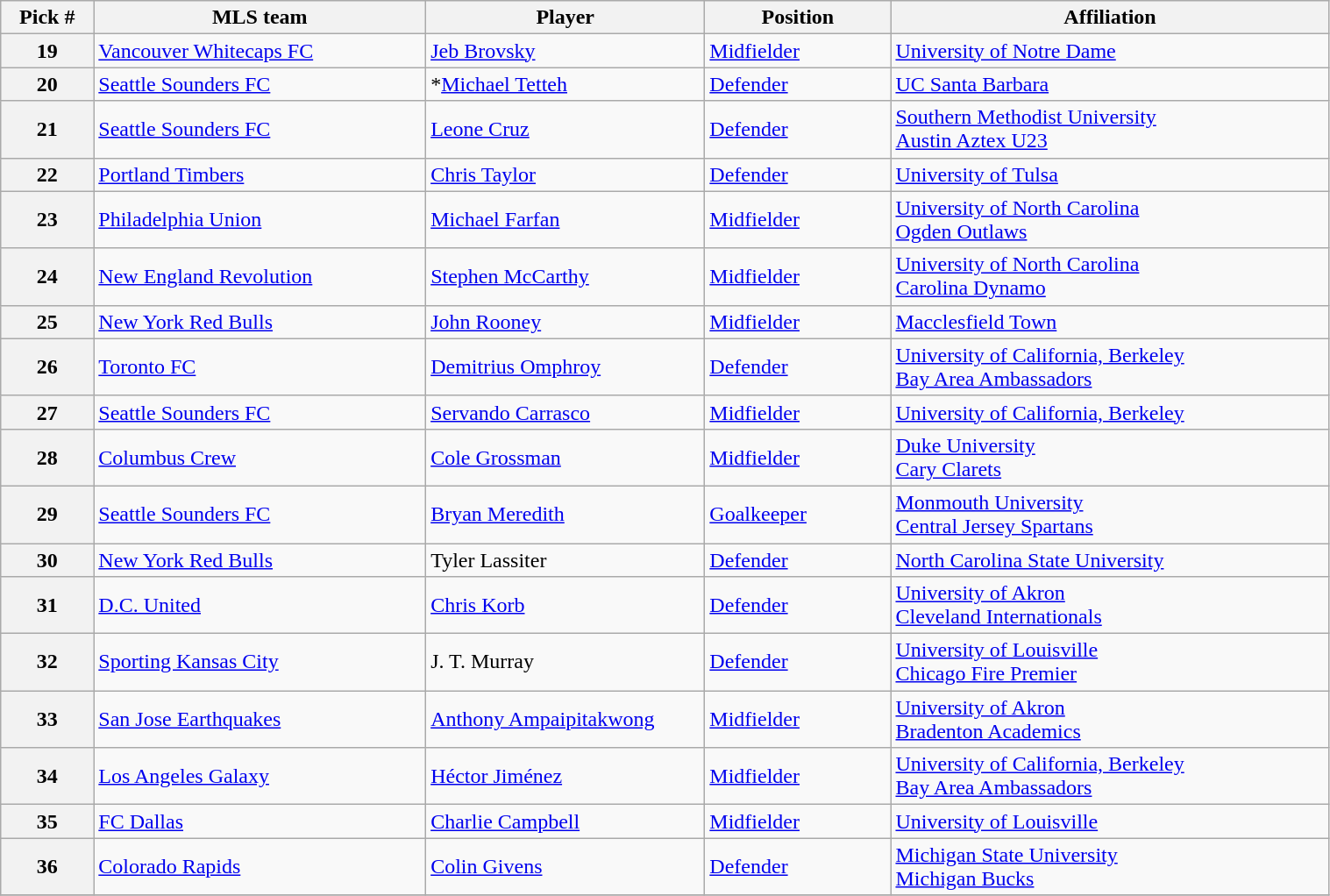<table class="wikitable sortable" style="width:80%">
<tr>
<th width=7%>Pick #</th>
<th width=25%>MLS team</th>
<th width=21%>Player</th>
<th width=14%>Position</th>
<th>Affiliation</th>
</tr>
<tr>
<th>19</th>
<td><a href='#'>Vancouver Whitecaps FC</a></td>
<td> <a href='#'>Jeb Brovsky</a></td>
<td><a href='#'>Midfielder</a></td>
<td><a href='#'>University of Notre Dame</a></td>
</tr>
<tr>
<th>20</th>
<td><a href='#'>Seattle Sounders FC</a> </td>
<td> *<a href='#'>Michael Tetteh</a></td>
<td><a href='#'>Defender</a></td>
<td><a href='#'>UC Santa Barbara</a></td>
</tr>
<tr>
<th>21</th>
<td><a href='#'>Seattle Sounders FC</a> </td>
<td> <a href='#'>Leone Cruz</a></td>
<td><a href='#'>Defender</a></td>
<td><a href='#'>Southern Methodist University</a><br><a href='#'>Austin Aztex U23</a></td>
</tr>
<tr>
<th>22</th>
<td><a href='#'>Portland Timbers</a> </td>
<td> <a href='#'>Chris Taylor</a></td>
<td><a href='#'>Defender</a></td>
<td><a href='#'>University of Tulsa</a></td>
</tr>
<tr>
<th>23</th>
<td><a href='#'>Philadelphia Union</a></td>
<td> <a href='#'>Michael Farfan</a></td>
<td><a href='#'>Midfielder</a></td>
<td><a href='#'>University of North Carolina</a><br><a href='#'>Ogden Outlaws</a></td>
</tr>
<tr>
<th>24</th>
<td><a href='#'>New England Revolution</a></td>
<td> <a href='#'>Stephen McCarthy</a></td>
<td><a href='#'>Midfielder</a></td>
<td><a href='#'>University of North Carolina</a><br><a href='#'>Carolina Dynamo</a></td>
</tr>
<tr>
<th>25</th>
<td><a href='#'>New York Red Bulls</a> </td>
<td> <a href='#'>John Rooney</a></td>
<td><a href='#'>Midfielder</a></td>
<td><a href='#'>Macclesfield Town</a></td>
</tr>
<tr>
<th>26</th>
<td><a href='#'>Toronto FC</a></td>
<td> <a href='#'>Demitrius Omphroy</a></td>
<td><a href='#'>Defender</a></td>
<td><a href='#'>University of California, Berkeley</a><br><a href='#'>Bay Area Ambassadors</a></td>
</tr>
<tr>
<th>27</th>
<td><a href='#'>Seattle Sounders FC</a> </td>
<td> <a href='#'>Servando Carrasco</a></td>
<td><a href='#'>Midfielder</a></td>
<td><a href='#'>University of California, Berkeley</a></td>
</tr>
<tr>
<th>28</th>
<td><a href='#'>Columbus Crew</a> </td>
<td> <a href='#'>Cole Grossman</a></td>
<td><a href='#'>Midfielder</a></td>
<td><a href='#'>Duke University</a><br><a href='#'>Cary Clarets</a></td>
</tr>
<tr>
<th>29</th>
<td><a href='#'>Seattle Sounders FC</a></td>
<td> <a href='#'>Bryan Meredith</a></td>
<td><a href='#'>Goalkeeper</a></td>
<td><a href='#'>Monmouth University</a><br><a href='#'>Central Jersey Spartans</a></td>
</tr>
<tr>
<th>30</th>
<td><a href='#'>New York Red Bulls</a> </td>
<td> Tyler Lassiter</td>
<td><a href='#'>Defender</a></td>
<td><a href='#'>North Carolina State University</a></td>
</tr>
<tr>
<th>31</th>
<td><a href='#'>D.C. United</a> </td>
<td> <a href='#'>Chris Korb</a></td>
<td><a href='#'>Defender</a></td>
<td><a href='#'>University of Akron</a><br><a href='#'>Cleveland Internationals</a></td>
</tr>
<tr>
<th>32</th>
<td><a href='#'>Sporting Kansas City</a> </td>
<td> J. T. Murray</td>
<td><a href='#'>Defender</a></td>
<td><a href='#'>University of Louisville</a><br><a href='#'>Chicago Fire Premier</a></td>
</tr>
<tr>
<th>33</th>
<td><a href='#'>San Jose Earthquakes</a></td>
<td> <a href='#'>Anthony Ampaipitakwong</a></td>
<td><a href='#'>Midfielder</a></td>
<td><a href='#'>University of Akron</a><br><a href='#'>Bradenton Academics</a></td>
</tr>
<tr>
<th>34</th>
<td><a href='#'>Los Angeles Galaxy</a></td>
<td> <a href='#'>Héctor Jiménez</a></td>
<td><a href='#'>Midfielder</a></td>
<td><a href='#'>University of California, Berkeley</a><br><a href='#'>Bay Area Ambassadors</a></td>
</tr>
<tr>
<th>35</th>
<td><a href='#'>FC Dallas</a></td>
<td> <a href='#'>Charlie Campbell</a></td>
<td><a href='#'>Midfielder</a></td>
<td><a href='#'>University of Louisville</a></td>
</tr>
<tr>
<th>36</th>
<td><a href='#'>Colorado Rapids</a></td>
<td> <a href='#'>Colin Givens</a></td>
<td><a href='#'>Defender</a></td>
<td><a href='#'>Michigan State University</a><br><a href='#'>Michigan Bucks</a></td>
</tr>
<tr>
</tr>
</table>
